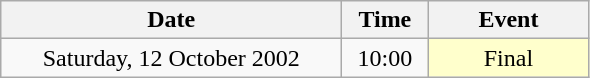<table class = "wikitable" style="text-align:center;">
<tr>
<th width=220>Date</th>
<th width=50>Time</th>
<th width=100>Event</th>
</tr>
<tr>
<td>Saturday, 12 October 2002</td>
<td>10:00</td>
<td bgcolor=ffffcc>Final</td>
</tr>
</table>
